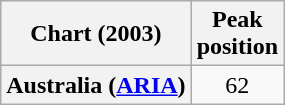<table class="wikitable sortable plainrowheaders" style="text-align:center">
<tr>
<th scope="col">Chart (2003)</th>
<th scope="col">Peak<br>position</th>
</tr>
<tr>
<th scope="row">Australia (<a href='#'>ARIA</a>)</th>
<td>62</td>
</tr>
</table>
